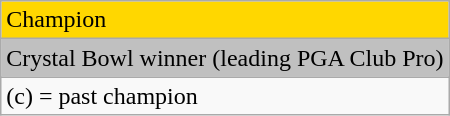<table class="wikitable">
<tr style="background:gold">
<td>Champion</td>
</tr>
<tr style="background:silver">
<td>Crystal Bowl winner (leading PGA Club Pro)</td>
</tr>
<tr>
<td>(c) = past champion</td>
</tr>
</table>
